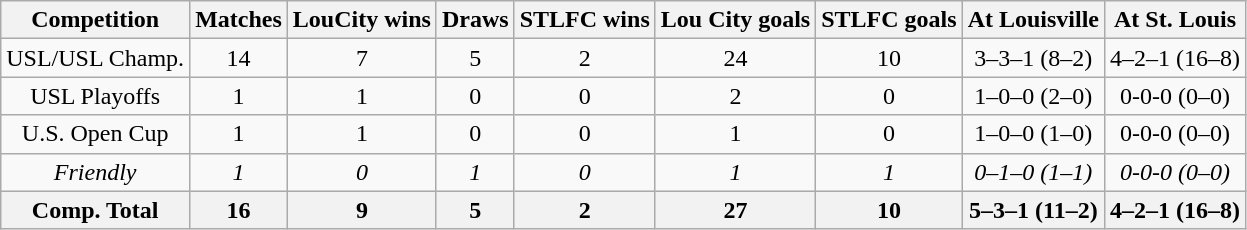<table class="wikitable" style="text-align:center">
<tr>
<th>Competition</th>
<th>Matches</th>
<th>LouCity wins</th>
<th>Draws</th>
<th>STLFC wins</th>
<th>Lou City goals</th>
<th>STLFC goals</th>
<th>At Louisville</th>
<th>At St. Louis</th>
</tr>
<tr>
<td>USL/USL Champ.</td>
<td>14</td>
<td>7</td>
<td>5</td>
<td>2</td>
<td>24</td>
<td>10</td>
<td>3–3–1 (8–2)</td>
<td>4–2–1 (16–8)</td>
</tr>
<tr>
<td>USL Playoffs</td>
<td>1</td>
<td>1</td>
<td>0</td>
<td>0</td>
<td>2</td>
<td>0</td>
<td>1–0–0 (2–0)</td>
<td>0-0-0 (0–0)</td>
</tr>
<tr>
<td>U.S. Open Cup</td>
<td>1</td>
<td>1</td>
<td>0</td>
<td>0</td>
<td>1</td>
<td>0</td>
<td>1–0–0 (1–0)</td>
<td>0-0-0 (0–0)</td>
</tr>
<tr>
<td><em>Friendly</em></td>
<td><em>1</em></td>
<td><em>0</em></td>
<td><em>1</em></td>
<td><em>0</em></td>
<td><em>1</em></td>
<td><em>1</em></td>
<td><em>0–1–0 (1–1)</em></td>
<td><em>0-0-0 (0–0)</em></td>
</tr>
<tr>
<th>Comp. Total</th>
<th>16</th>
<th>9</th>
<th>5</th>
<th>2</th>
<th>27</th>
<th>10</th>
<th>5–3–1 (11–2)</th>
<th>4–2–1 (16–8)</th>
</tr>
</table>
